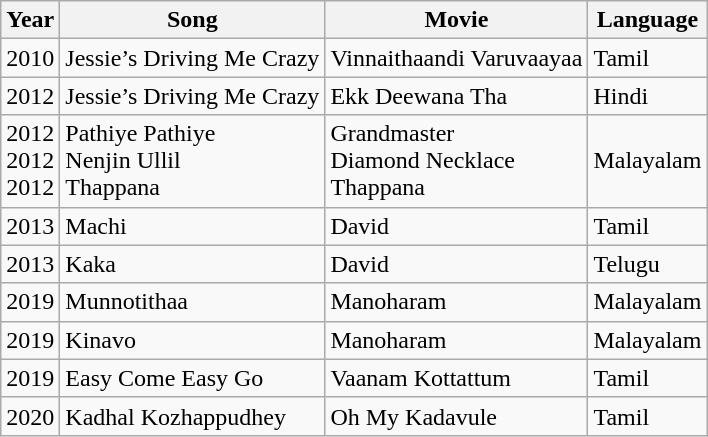<table class="wikitable">
<tr>
<th>Year</th>
<th>Song</th>
<th>Movie</th>
<th>Language</th>
</tr>
<tr>
<td>2010</td>
<td>Jessie’s Driving Me Crazy</td>
<td>Vinnaithaandi Varuvaayaa</td>
<td>Tamil</td>
</tr>
<tr>
<td>2012</td>
<td>Jessie’s Driving Me Crazy</td>
<td>Ekk Deewana Tha</td>
<td>Hindi</td>
</tr>
<tr>
<td>2012<br>2012<br>2012</td>
<td>Pathiye Pathiye<br>Nenjin Ullil<br>Thappana</td>
<td>Grandmaster<br>Diamond Necklace<br>Thappana</td>
<td>Malayalam</td>
</tr>
<tr>
<td>2013</td>
<td>Machi</td>
<td>David</td>
<td>Tamil</td>
</tr>
<tr>
<td>2013</td>
<td>Kaka</td>
<td>David</td>
<td>Telugu</td>
</tr>
<tr>
<td>2019</td>
<td>Munnotithaa</td>
<td>Manoharam</td>
<td>Malayalam</td>
</tr>
<tr>
<td>2019</td>
<td>Kinavo</td>
<td>Manoharam</td>
<td>Malayalam</td>
</tr>
<tr>
<td>2019</td>
<td>Easy Come Easy Go</td>
<td>Vaanam Kottattum</td>
<td>Tamil</td>
</tr>
<tr>
<td>2020</td>
<td>Kadhal Kozhappudhey</td>
<td>Oh My Kadavule</td>
<td>Tamil</td>
</tr>
</table>
